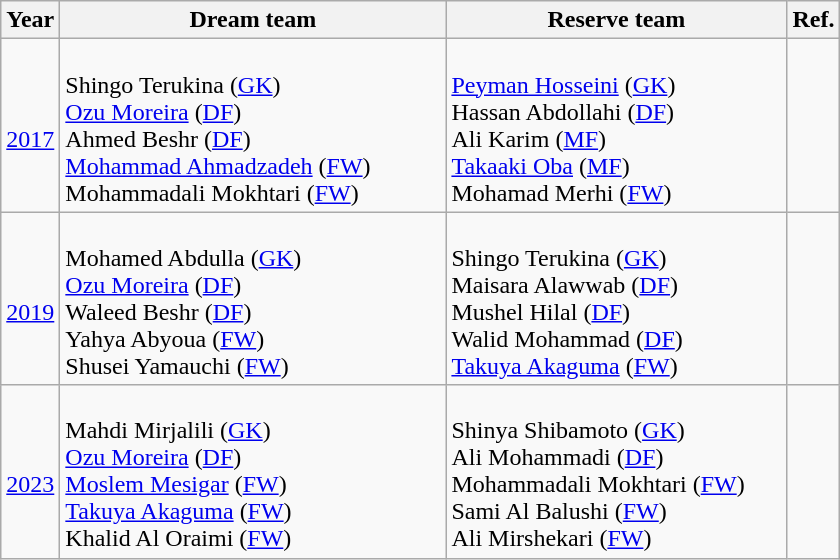<table class="wikitable">
<tr>
<th>Year</th>
<th width=250>Dream team</th>
<th width=220>Reserve team</th>
<th>Ref.</th>
</tr>
<tr>
<td><br> <a href='#'>2017</a></td>
<td><br> Shingo Terukina (<a href='#'>GK</a>)<br>
 <a href='#'>Ozu Moreira</a> (<a href='#'>DF</a>)<br>
 Ahmed Beshr (<a href='#'>DF</a>)<br>
 <a href='#'>Mohammad Ahmadzadeh</a> (<a href='#'>FW</a>)<br>
 Mohammadali Mokhtari (<a href='#'>FW</a>)</td>
<td><br> <a href='#'>Peyman Hosseini</a> (<a href='#'>GK</a>)<br>
 Hassan Abdollahi (<a href='#'>DF</a>)<br>
 Ali Karim (<a href='#'>MF</a>)<br>
 <a href='#'>Takaaki Oba</a> (<a href='#'>MF</a>)<br>
 Mohamad Merhi (<a href='#'>FW</a>)</td>
<td><br></td>
</tr>
<tr>
<td><br> <a href='#'>2019</a></td>
<td><br> Mohamed Abdulla (<a href='#'>GK</a>)<br>
 <a href='#'>Ozu Moreira</a> (<a href='#'>DF</a>)<br>
 Waleed Beshr (<a href='#'>DF</a>)<br>
 Yahya Abyoua (<a href='#'>FW</a>)<br>
 Shusei Yamauchi (<a href='#'>FW</a>)</td>
<td><br> Shingo Terukina (<a href='#'>GK</a>)<br>
 Maisara Alawwab (<a href='#'>DF</a>)<br>
 Mushel Hilal (<a href='#'>DF</a>)<br>
 Walid Mohammad (<a href='#'>DF</a>)<br>
 <a href='#'>Takuya Akaguma</a> (<a href='#'>FW</a>)</td>
<td><br></td>
</tr>
<tr>
<td><br> <a href='#'>2023</a></td>
<td><br> Mahdi Mirjalili (<a href='#'>GK</a>)<br>
 <a href='#'>Ozu Moreira</a> (<a href='#'>DF</a>)<br>
 <a href='#'>Moslem Mesigar</a> (<a href='#'>FW</a>)<br>
 <a href='#'>Takuya Akaguma</a> (<a href='#'>FW</a>)<br>
 Khalid Al Oraimi (<a href='#'>FW</a>)</td>
<td><br> Shinya Shibamoto (<a href='#'>GK</a>)<br>
 Ali Mohammadi (<a href='#'>DF</a>)<br>
 Mohammadali Mokhtari (<a href='#'>FW</a>)<br>
 Sami Al Balushi (<a href='#'>FW</a>)<br>
 Ali Mirshekari (<a href='#'>FW</a>)</td>
<td><br></td>
</tr>
</table>
